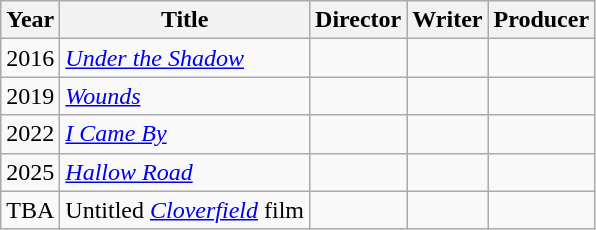<table class="wikitable">
<tr>
<th>Year</th>
<th>Title</th>
<th>Director</th>
<th>Writer</th>
<th>Producer</th>
</tr>
<tr>
<td>2016</td>
<td><em><a href='#'>Under the Shadow</a></em></td>
<td></td>
<td></td>
<td></td>
</tr>
<tr>
<td>2019</td>
<td><em><a href='#'>Wounds</a></em></td>
<td></td>
<td></td>
<td></td>
</tr>
<tr>
<td>2022</td>
<td><em><a href='#'>I Came By</a></em></td>
<td></td>
<td></td>
<td></td>
</tr>
<tr>
<td>2025</td>
<td><em><a href='#'>Hallow Road</a></em></td>
<td></td>
<td></td>
<td></td>
</tr>
<tr>
<td>TBA</td>
<td>Untitled <em><a href='#'>Cloverfield</a></em> film</td>
<td></td>
<td></td>
<td></td>
</tr>
</table>
